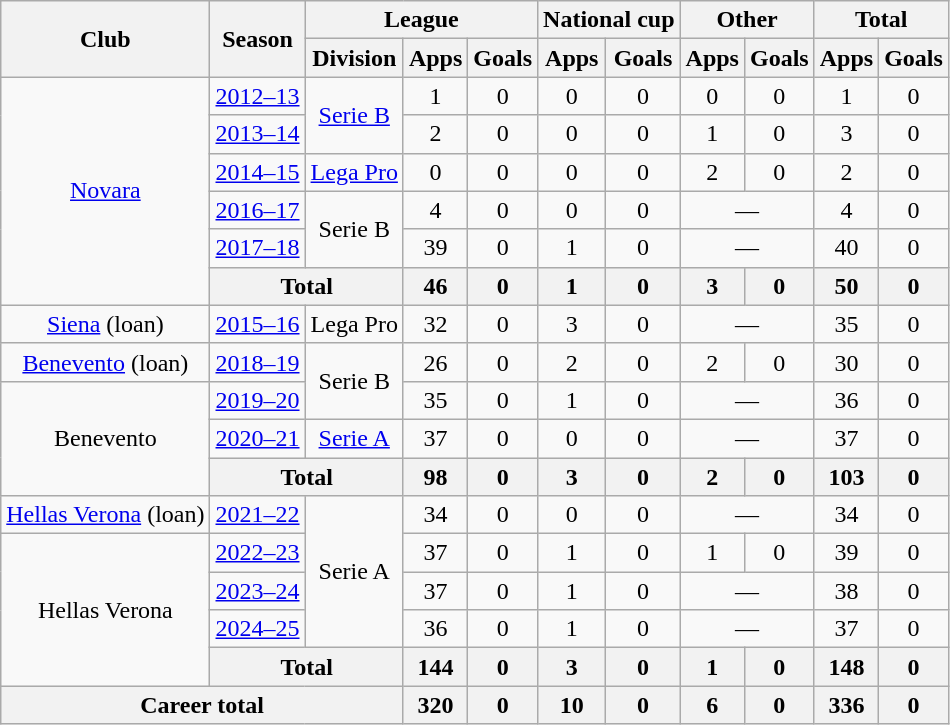<table class="wikitable" style="text-align:center">
<tr>
<th rowspan="2">Club</th>
<th rowspan="2">Season</th>
<th colspan="3">League</th>
<th colspan="2">National cup</th>
<th colspan="2">Other</th>
<th colspan="2">Total</th>
</tr>
<tr>
<th>Division</th>
<th>Apps</th>
<th>Goals</th>
<th>Apps</th>
<th>Goals</th>
<th>Apps</th>
<th>Goals</th>
<th>Apps</th>
<th>Goals</th>
</tr>
<tr>
<td rowspan="6"><a href='#'>Novara</a></td>
<td><a href='#'>2012–13</a></td>
<td rowspan="2"><a href='#'>Serie B</a></td>
<td>1</td>
<td>0</td>
<td>0</td>
<td>0</td>
<td>0</td>
<td>0</td>
<td>1</td>
<td>0</td>
</tr>
<tr>
<td><a href='#'>2013–14</a></td>
<td>2</td>
<td>0</td>
<td>0</td>
<td>0</td>
<td>1</td>
<td>0</td>
<td>3</td>
<td>0</td>
</tr>
<tr>
<td><a href='#'>2014–15</a></td>
<td><a href='#'>Lega Pro</a></td>
<td>0</td>
<td>0</td>
<td>0</td>
<td>0</td>
<td>2</td>
<td>0</td>
<td>2</td>
<td>0</td>
</tr>
<tr>
<td><a href='#'>2016–17</a></td>
<td rowspan="2">Serie B</td>
<td>4</td>
<td>0</td>
<td>0</td>
<td>0</td>
<td colspan="2">—</td>
<td>4</td>
<td>0</td>
</tr>
<tr>
<td><a href='#'>2017–18</a></td>
<td>39</td>
<td>0</td>
<td>1</td>
<td>0</td>
<td colspan="2">—</td>
<td>40</td>
<td>0</td>
</tr>
<tr>
<th colspan="2">Total</th>
<th>46</th>
<th>0</th>
<th>1</th>
<th>0</th>
<th>3</th>
<th>0</th>
<th>50</th>
<th>0</th>
</tr>
<tr>
<td><a href='#'>Siena</a> (loan)</td>
<td><a href='#'>2015–16</a></td>
<td>Lega Pro</td>
<td>32</td>
<td>0</td>
<td>3</td>
<td>0</td>
<td colspan="2">—</td>
<td>35</td>
<td>0</td>
</tr>
<tr>
<td><a href='#'>Benevento</a> (loan)</td>
<td><a href='#'>2018–19</a></td>
<td rowspan="2">Serie B</td>
<td>26</td>
<td>0</td>
<td>2</td>
<td>0</td>
<td>2</td>
<td>0</td>
<td>30</td>
<td>0</td>
</tr>
<tr>
<td rowspan="3">Benevento</td>
<td><a href='#'>2019–20</a></td>
<td>35</td>
<td>0</td>
<td>1</td>
<td>0</td>
<td colspan="2">—</td>
<td>36</td>
<td>0</td>
</tr>
<tr>
<td><a href='#'>2020–21</a></td>
<td><a href='#'>Serie A</a></td>
<td>37</td>
<td>0</td>
<td>0</td>
<td>0</td>
<td colspan="2">—</td>
<td>37</td>
<td>0</td>
</tr>
<tr>
<th colspan="2">Total</th>
<th>98</th>
<th>0</th>
<th>3</th>
<th>0</th>
<th>2</th>
<th>0</th>
<th>103</th>
<th>0</th>
</tr>
<tr>
<td><a href='#'>Hellas Verona</a> (loan)</td>
<td><a href='#'>2021–22</a></td>
<td rowspan="4">Serie A</td>
<td>34</td>
<td>0</td>
<td>0</td>
<td>0</td>
<td colspan="2">—</td>
<td>34</td>
<td>0</td>
</tr>
<tr>
<td rowspan="4">Hellas Verona</td>
<td><a href='#'>2022–23</a></td>
<td>37</td>
<td>0</td>
<td>1</td>
<td>0</td>
<td>1</td>
<td>0</td>
<td>39</td>
<td>0</td>
</tr>
<tr>
<td><a href='#'>2023–24</a></td>
<td>37</td>
<td>0</td>
<td>1</td>
<td>0</td>
<td colspan="2">—</td>
<td>38</td>
<td>0</td>
</tr>
<tr>
<td><a href='#'>2024–25</a></td>
<td>36</td>
<td>0</td>
<td>1</td>
<td>0</td>
<td colspan="2">—</td>
<td>37</td>
<td>0</td>
</tr>
<tr>
<th colspan="2">Total</th>
<th>144</th>
<th>0</th>
<th>3</th>
<th>0</th>
<th>1</th>
<th>0</th>
<th>148</th>
<th>0</th>
</tr>
<tr>
<th colspan="3">Career total</th>
<th>320</th>
<th>0</th>
<th>10</th>
<th>0</th>
<th>6</th>
<th>0</th>
<th>336</th>
<th>0</th>
</tr>
</table>
